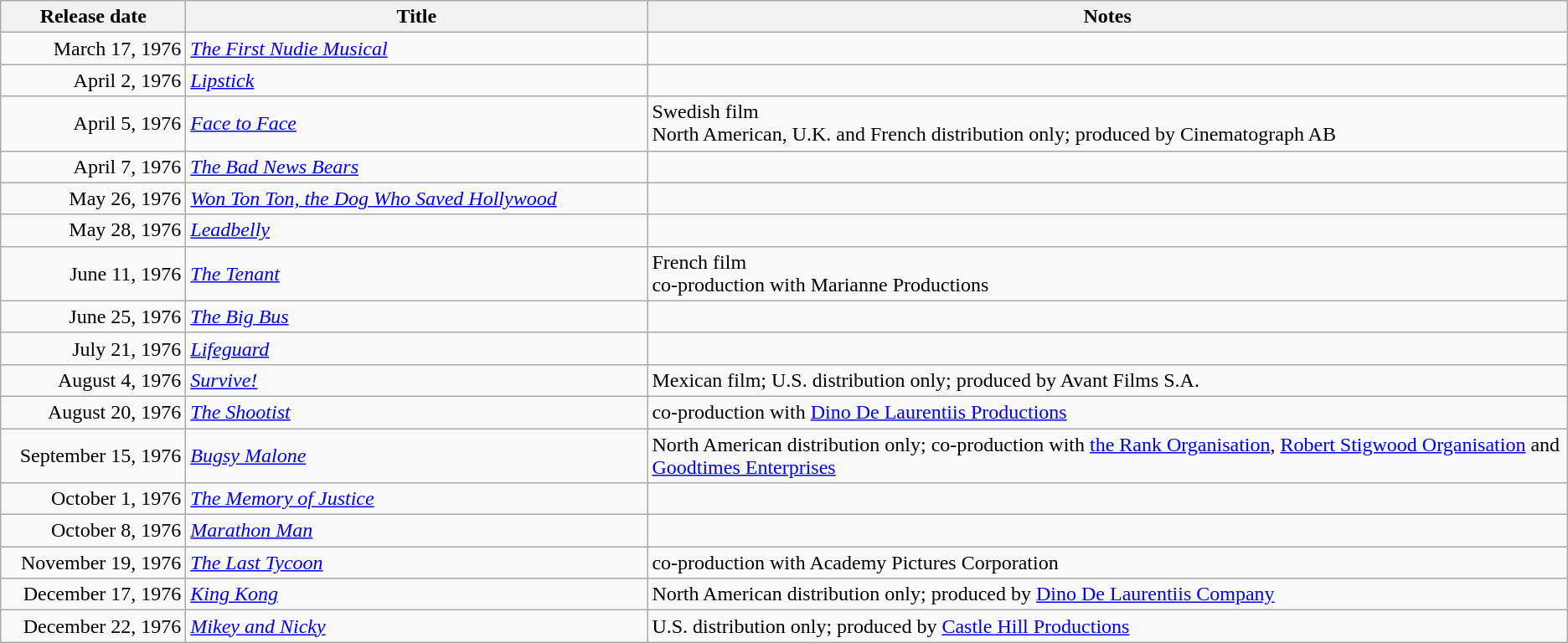<table class="wikitable sortable">
<tr>
<th style="width:8.75em;">Release date</th>
<th style="width:22.5em;">Title</th>
<th>Notes</th>
</tr>
<tr>
<td style="text-align:right;">March 17, 1976</td>
<td><em><a href='#'>The First Nudie Musical</a></em></td>
<td></td>
</tr>
<tr>
<td style="text-align:right;">April 2, 1976</td>
<td><em><a href='#'>Lipstick</a></em></td>
<td></td>
</tr>
<tr>
<td style="text-align:right;">April 5, 1976</td>
<td><em><a href='#'>Face to Face</a></em></td>
<td>Swedish film<br>North American, U.K. and French distribution only; produced by Cinematograph AB</td>
</tr>
<tr>
<td style="text-align:right;">April 7, 1976</td>
<td><em><a href='#'>The Bad News Bears</a></em></td>
<td></td>
</tr>
<tr>
<td style="text-align:right;">May 26, 1976</td>
<td><em><a href='#'>Won Ton Ton, the Dog Who Saved Hollywood</a></em></td>
<td></td>
</tr>
<tr>
<td style="text-align:right;">May 28, 1976</td>
<td><em><a href='#'>Leadbelly</a></em></td>
<td></td>
</tr>
<tr>
<td style="text-align:right;">June 11, 1976</td>
<td><em><a href='#'>The Tenant</a></em></td>
<td>French film<br>co-production with Marianne Productions</td>
</tr>
<tr>
<td style="text-align:right;">June 25, 1976</td>
<td><em><a href='#'>The Big Bus</a></em></td>
<td></td>
</tr>
<tr>
<td style="text-align:right;">July 21, 1976</td>
<td><em><a href='#'>Lifeguard</a></em></td>
<td></td>
</tr>
<tr>
<td style="text-align:right;">August 4, 1976</td>
<td><em><a href='#'>Survive!</a></em></td>
<td>Mexican film; U.S. distribution only; produced by Avant Films S.A.</td>
</tr>
<tr>
<td style="text-align:right;">August 20, 1976</td>
<td><em><a href='#'>The Shootist</a></em></td>
<td>co-production with <a href='#'>Dino De Laurentiis Productions</a></td>
</tr>
<tr>
<td style="text-align:right;">September 15, 1976</td>
<td><em><a href='#'>Bugsy Malone</a></em></td>
<td>North American distribution only; co-production with <a href='#'>the Rank Organisation</a>, <a href='#'>Robert Stigwood Organisation</a> and <a href='#'>Goodtimes Enterprises</a></td>
</tr>
<tr>
<td style="text-align:right;">October 1, 1976</td>
<td><em><a href='#'>The Memory of Justice</a></em></td>
<td></td>
</tr>
<tr>
<td style="text-align:right;">October 8, 1976</td>
<td><em><a href='#'>Marathon Man</a></em></td>
<td></td>
</tr>
<tr>
<td style="text-align:right;">November 19, 1976</td>
<td><em><a href='#'>The Last Tycoon</a></em></td>
<td>co-production with Academy Pictures Corporation</td>
</tr>
<tr>
<td style="text-align:right;">December 17, 1976</td>
<td><em><a href='#'>King Kong</a></em></td>
<td>North American distribution only; produced by <a href='#'>Dino De Laurentiis Company</a></td>
</tr>
<tr>
<td style="text-align:right;">December 22, 1976</td>
<td><em><a href='#'>Mikey and Nicky</a></em></td>
<td>U.S. distribution only; produced by <a href='#'>Castle Hill Productions</a></td>
</tr>
</table>
